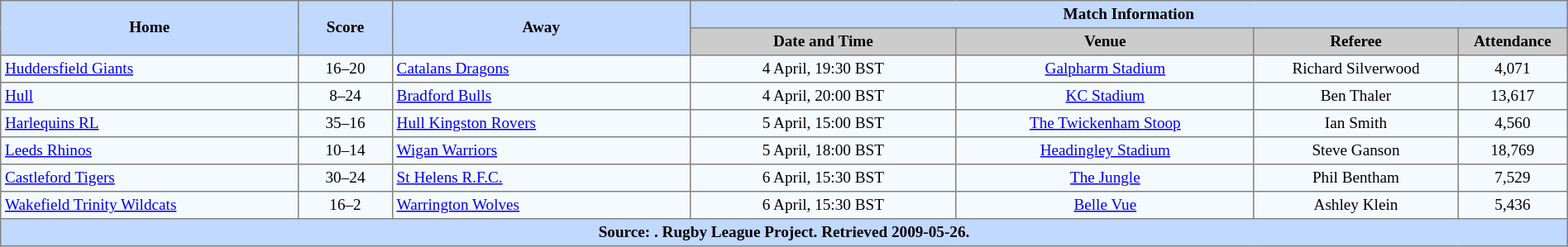<table border="1" cellpadding="3" cellspacing="0" style="border-collapse:collapse; font-size:80%; text-align:center; width:100%;">
<tr style="background:#c1d8ff;">
<th rowspan="2" style="width:19%;">Home</th>
<th rowspan="2" style="width:6%;">Score</th>
<th rowspan="2" style="width:19%;">Away</th>
<th colspan=6>Match Information</th>
</tr>
<tr style="background:#ccc;">
<th width=17%>Date and Time</th>
<th width=19%>Venue</th>
<th width=13%>Referee</th>
<th width=7%>Attendance</th>
</tr>
<tr style="background:#f5faff;">
<td align=left> <a href='#'>Huddersfield Giants</a></td>
<td>16–20</td>
<td align=left> <a href='#'>Catalans Dragons</a></td>
<td>4 April, 19:30 BST</td>
<td><a href='#'>Galpharm Stadium</a></td>
<td>Richard Silverwood</td>
<td>4,071</td>
</tr>
<tr style="background:#f5faff;">
<td align=left> <a href='#'>Hull</a></td>
<td>8–24</td>
<td align=left> <a href='#'>Bradford Bulls</a></td>
<td>4 April, 20:00 BST</td>
<td><a href='#'>KC Stadium</a></td>
<td>Ben Thaler</td>
<td>13,617</td>
</tr>
<tr style="background:#f5faff;">
<td align=left> <a href='#'>Harlequins RL</a></td>
<td>35–16</td>
<td align=left> <a href='#'>Hull Kingston Rovers</a></td>
<td>5 April, 15:00 BST</td>
<td><a href='#'>The Twickenham Stoop</a></td>
<td>Ian Smith</td>
<td>4,560</td>
</tr>
<tr style="background:#f5faff;">
<td align=left> <a href='#'>Leeds Rhinos</a></td>
<td>10–14</td>
<td align=left> <a href='#'>Wigan Warriors</a></td>
<td>5 April, 18:00 BST</td>
<td><a href='#'>Headingley Stadium</a></td>
<td>Steve Ganson</td>
<td>18,769</td>
</tr>
<tr style="background:#f5faff;">
<td align=left> <a href='#'>Castleford Tigers</a></td>
<td>30–24</td>
<td align=left> <a href='#'>St Helens R.F.C.</a></td>
<td>6 April, 15:30 BST</td>
<td><a href='#'>The Jungle</a></td>
<td>Phil Bentham</td>
<td>7,529</td>
</tr>
<tr style="background:#f5faff;">
<td align=left> <a href='#'>Wakefield Trinity Wildcats</a></td>
<td>16–2</td>
<td align=left> <a href='#'>Warrington Wolves</a></td>
<td>6 April, 15:30 BST</td>
<td><a href='#'>Belle Vue</a></td>
<td>Ashley Klein</td>
<td>5,436</td>
</tr>
<tr style="background:#c1d8ff;">
<th colspan=10>Source: . Rugby League Project. Retrieved 2009-05-26.</th>
</tr>
</table>
